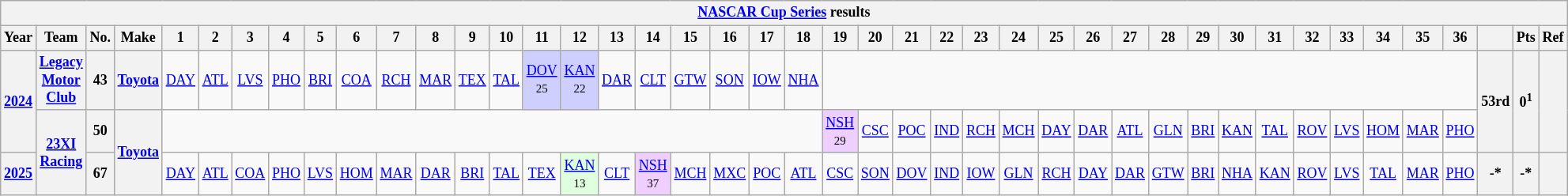<table class="wikitable" style="text-align:center; font-size:75%">
<tr>
<th colspan=43><a href='#'>NASCAR Cup Series</a> results</th>
</tr>
<tr>
<th>Year</th>
<th>Team</th>
<th>No.</th>
<th>Make</th>
<th>1</th>
<th>2</th>
<th>3</th>
<th>4</th>
<th>5</th>
<th>6</th>
<th>7</th>
<th>8</th>
<th>9</th>
<th>10</th>
<th>11</th>
<th>12</th>
<th>13</th>
<th>14</th>
<th>15</th>
<th>16</th>
<th>17</th>
<th>18</th>
<th>19</th>
<th>20</th>
<th>21</th>
<th>22</th>
<th>23</th>
<th>24</th>
<th>25</th>
<th>26</th>
<th>27</th>
<th>28</th>
<th>29</th>
<th>30</th>
<th>31</th>
<th>32</th>
<th>33</th>
<th>34</th>
<th>35</th>
<th>36</th>
<th></th>
<th>Pts</th>
<th>Ref</th>
</tr>
<tr>
<th rowspan=2><a href='#'>2024</a></th>
<th><a href='#'>Legacy Motor Club</a></th>
<th>43</th>
<th><a href='#'>Toyota</a></th>
<td><a href='#'>DAY</a></td>
<td><a href='#'>ATL</a></td>
<td><a href='#'>LVS</a></td>
<td><a href='#'>PHO</a></td>
<td><a href='#'>BRI</a></td>
<td><a href='#'>COA</a></td>
<td><a href='#'>RCH</a></td>
<td><a href='#'>MAR</a></td>
<td><a href='#'>TEX</a></td>
<td><a href='#'>TAL</a></td>
<td style="background:#CFCFFF;"><a href='#'>DOV</a><br><small>25</small></td>
<td style="background:#CFCFFF;"><a href='#'>KAN</a><br><small>22</small></td>
<td><a href='#'>DAR</a></td>
<td><a href='#'>CLT</a></td>
<td><a href='#'>GTW</a></td>
<td><a href='#'>SON</a></td>
<td><a href='#'>IOW</a></td>
<td><a href='#'>NHA</a></td>
<td colspan=18></td>
<th rowspan=2>53rd</th>
<th rowspan=2>0<sup>1</sup></th>
<th rowspan=2></th>
</tr>
<tr>
<th rowspan=2><a href='#'>23XI Racing</a></th>
<th>50</th>
<th rowspan=2><a href='#'>Toyota</a></th>
<td colspan=18></td>
<td style="background:#EFCFFF;"><a href='#'>NSH</a><br><small>29</small></td>
<td><a href='#'>CSC</a></td>
<td><a href='#'>POC</a></td>
<td><a href='#'>IND</a></td>
<td><a href='#'>RCH</a></td>
<td><a href='#'>MCH</a></td>
<td><a href='#'>DAY</a></td>
<td><a href='#'>DAR</a></td>
<td><a href='#'>ATL</a></td>
<td><a href='#'>GLN</a></td>
<td><a href='#'>BRI</a></td>
<td><a href='#'>KAN</a></td>
<td><a href='#'>TAL</a></td>
<td><a href='#'>ROV</a></td>
<td><a href='#'>LVS</a></td>
<td><a href='#'>HOM</a></td>
<td><a href='#'>MAR</a></td>
<td><a href='#'>PHO</a></td>
</tr>
<tr>
<th><a href='#'>2025</a></th>
<th>67</th>
<td><a href='#'>DAY</a></td>
<td><a href='#'>ATL</a></td>
<td><a href='#'>COA</a></td>
<td><a href='#'>PHO</a></td>
<td><a href='#'>LVS</a></td>
<td><a href='#'>HOM</a></td>
<td><a href='#'>MAR</a></td>
<td><a href='#'>DAR</a></td>
<td><a href='#'>BRI</a></td>
<td><a href='#'>TAL</a></td>
<td><a href='#'>TEX</a></td>
<td style="background:#DFFFDF;"><a href='#'>KAN</a><br><small>13</small></td>
<td><a href='#'>CLT</a></td>
<td style="background:#EFCFFF;"><a href='#'>NSH</a><br><small>37</small></td>
<td><a href='#'>MCH</a></td>
<td><a href='#'>MXC</a></td>
<td><a href='#'>POC</a></td>
<td><a href='#'>ATL</a></td>
<td><a href='#'>CSC</a></td>
<td><a href='#'>SON</a></td>
<td><a href='#'>DOV</a></td>
<td><a href='#'>IND</a></td>
<td><a href='#'>IOW</a></td>
<td><a href='#'>GLN</a></td>
<td><a href='#'>RCH</a></td>
<td><a href='#'>DAY</a></td>
<td><a href='#'>DAR</a></td>
<td><a href='#'>GTW</a></td>
<td><a href='#'>BRI</a></td>
<td><a href='#'>NHA</a></td>
<td><a href='#'>KAN</a></td>
<td><a href='#'>ROV</a></td>
<td><a href='#'>LVS</a></td>
<td><a href='#'>TAL</a></td>
<td><a href='#'>MAR</a></td>
<td><a href='#'>PHO</a></td>
<th>-*</th>
<th>-*</th>
<th></th>
</tr>
</table>
